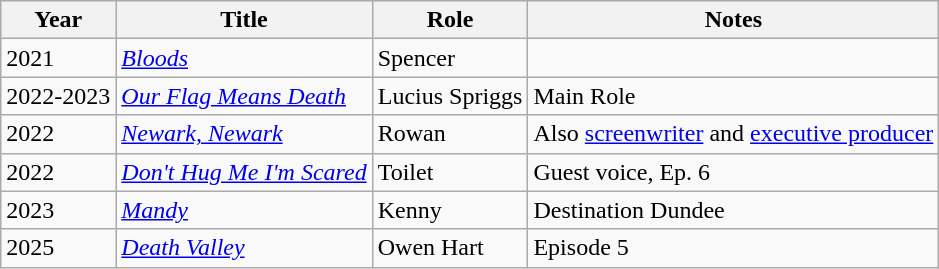<table class="wikitable sortable">
<tr>
<th>Year</th>
<th>Title</th>
<th>Role</th>
<th>Notes</th>
</tr>
<tr>
<td>2021</td>
<td><em><a href='#'>Bloods</a></em></td>
<td>Spencer</td>
<td></td>
</tr>
<tr>
<td>2022-2023</td>
<td><em><a href='#'>Our Flag Means Death</a></em></td>
<td>Lucius Spriggs</td>
<td>Main Role</td>
</tr>
<tr>
<td>2022</td>
<td><em><a href='#'>Newark, Newark</a></em></td>
<td>Rowan</td>
<td>Also <a href='#'>screenwriter</a> and <a href='#'>executive producer</a></td>
</tr>
<tr>
<td>2022</td>
<td><em><a href='#'>Don't Hug Me I'm Scared</a></em></td>
<td>Toilet</td>
<td>Guest voice, Ep. 6</td>
</tr>
<tr>
<td>2023</td>
<td><em><a href='#'>Mandy</a></em></td>
<td>Kenny</td>
<td>Destination Dundee</td>
</tr>
<tr>
<td>2025</td>
<td><em><a href='#'>Death Valley</a></em></td>
<td>Owen Hart</td>
<td>Episode 5</td>
</tr>
</table>
